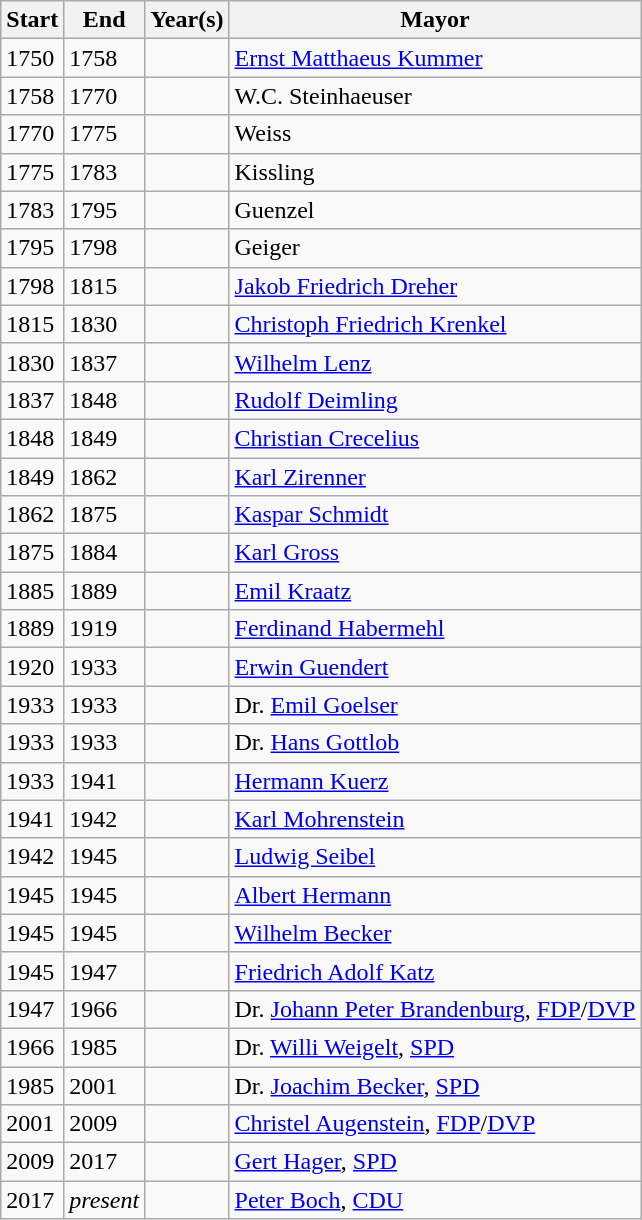<table class="wikitable sortable">
<tr>
<th>Start</th>
<th>End</th>
<th>Year(s)</th>
<th>Mayor</th>
</tr>
<tr>
<td>1750</td>
<td>1758</td>
<td></td>
<td><a href='#'>Ernst Matthaeus Kummer</a></td>
</tr>
<tr>
<td>1758</td>
<td>1770</td>
<td></td>
<td>W.C. Steinhaeuser</td>
</tr>
<tr>
<td>1770</td>
<td>1775</td>
<td></td>
<td>Weiss</td>
</tr>
<tr>
<td>1775</td>
<td>1783</td>
<td></td>
<td>Kissling</td>
</tr>
<tr>
<td>1783</td>
<td>1795</td>
<td></td>
<td>Guenzel</td>
</tr>
<tr>
<td>1795</td>
<td>1798</td>
<td></td>
<td>Geiger</td>
</tr>
<tr>
<td>1798</td>
<td>1815</td>
<td></td>
<td><a href='#'>Jakob Friedrich Dreher</a></td>
</tr>
<tr>
<td>1815</td>
<td>1830</td>
<td></td>
<td><a href='#'>Christoph Friedrich Krenkel</a></td>
</tr>
<tr>
<td>1830</td>
<td>1837</td>
<td></td>
<td><a href='#'>Wilhelm Lenz</a></td>
</tr>
<tr>
<td>1837</td>
<td>1848</td>
<td></td>
<td><a href='#'>Rudolf Deimling</a></td>
</tr>
<tr>
<td>1848</td>
<td>1849</td>
<td></td>
<td><a href='#'>Christian Crecelius</a></td>
</tr>
<tr>
<td>1849</td>
<td>1862</td>
<td></td>
<td><a href='#'>Karl Zirenner</a></td>
</tr>
<tr>
<td>1862</td>
<td>1875</td>
<td></td>
<td><a href='#'>Kaspar Schmidt</a></td>
</tr>
<tr>
<td>1875</td>
<td>1884</td>
<td></td>
<td><a href='#'>Karl Gross</a></td>
</tr>
<tr>
<td>1885</td>
<td>1889</td>
<td></td>
<td><a href='#'>Emil Kraatz</a></td>
</tr>
<tr>
<td>1889</td>
<td>1919</td>
<td></td>
<td><a href='#'>Ferdinand Habermehl</a></td>
</tr>
<tr>
<td>1920</td>
<td>1933</td>
<td></td>
<td><a href='#'>Erwin Guendert</a></td>
</tr>
<tr>
<td>1933</td>
<td>1933</td>
<td></td>
<td>Dr. <a href='#'>Emil Goelser</a></td>
</tr>
<tr>
<td>1933</td>
<td>1933</td>
<td></td>
<td>Dr. <a href='#'>Hans Gottlob</a></td>
</tr>
<tr>
<td>1933</td>
<td>1941</td>
<td></td>
<td><a href='#'>Hermann Kuerz</a></td>
</tr>
<tr>
<td>1941</td>
<td>1942</td>
<td></td>
<td><a href='#'>Karl Mohrenstein</a></td>
</tr>
<tr>
<td>1942</td>
<td>1945</td>
<td></td>
<td><a href='#'>Ludwig Seibel</a></td>
</tr>
<tr>
<td>1945</td>
<td>1945</td>
<td></td>
<td><a href='#'>Albert Hermann</a></td>
</tr>
<tr>
<td>1945</td>
<td>1945</td>
<td></td>
<td><a href='#'>Wilhelm Becker</a></td>
</tr>
<tr>
<td>1945</td>
<td>1947</td>
<td></td>
<td><a href='#'>Friedrich Adolf Katz</a></td>
</tr>
<tr>
<td>1947</td>
<td>1966</td>
<td></td>
<td>Dr. <a href='#'>Johann Peter Brandenburg</a>, <a href='#'>FDP</a>/<a href='#'>DVP</a></td>
</tr>
<tr>
<td>1966</td>
<td>1985</td>
<td></td>
<td>Dr. <a href='#'>Willi Weigelt</a>, <a href='#'>SPD</a></td>
</tr>
<tr>
<td>1985</td>
<td>2001</td>
<td></td>
<td>Dr. <a href='#'>Joachim Becker</a>, <a href='#'>SPD</a></td>
</tr>
<tr>
<td>2001</td>
<td>2009</td>
<td></td>
<td><a href='#'>Christel Augenstein</a>, <a href='#'>FDP</a>/<a href='#'>DVP</a></td>
</tr>
<tr>
<td>2009</td>
<td>2017</td>
<td></td>
<td><a href='#'>Gert Hager</a>, <a href='#'>SPD</a></td>
</tr>
<tr>
<td>2017</td>
<td><em>present</em></td>
<td></td>
<td><a href='#'>Peter Boch</a>, <a href='#'>CDU</a></td>
</tr>
</table>
